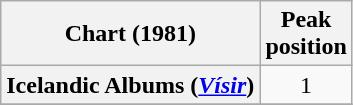<table class="wikitable sortable plainrowheaders" style="text-align:center">
<tr>
<th>Chart (1981)</th>
<th>Peak<br>position</th>
</tr>
<tr>
<th scope="row">Icelandic Albums (<em><a href='#'>Vísir</a></em>)</th>
<td>1</td>
</tr>
<tr>
</tr>
</table>
